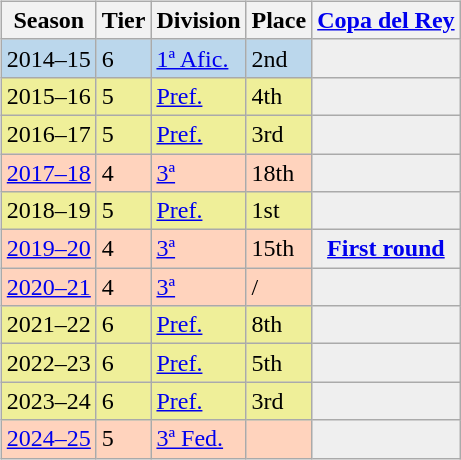<table>
<tr>
<td valign="top" width=0%><br><table class="wikitable">
<tr style="background:#f0f6fa;">
<th>Season</th>
<th>Tier</th>
<th>Division</th>
<th>Place</th>
<th><a href='#'>Copa del Rey</a></th>
</tr>
<tr>
<td style="background:#BBD7EC;">2014–15</td>
<td style="background:#BBD7EC;">6</td>
<td style="background:#BBD7EC;"><a href='#'>1ª Afic.</a></td>
<td style="background:#BBD7EC;">2nd</td>
<th style="background:#efefef;"></th>
</tr>
<tr>
<td style="background:#EFEF99;">2015–16</td>
<td style="background:#EFEF99;">5</td>
<td style="background:#EFEF99;"><a href='#'>Pref.</a></td>
<td style="background:#EFEF99;">4th</td>
<th style="background:#efefef;"></th>
</tr>
<tr>
<td style="background:#EFEF99;">2016–17</td>
<td style="background:#EFEF99;">5</td>
<td style="background:#EFEF99;"><a href='#'>Pref.</a></td>
<td style="background:#EFEF99;">3rd</td>
<th style="background:#efefef;"></th>
</tr>
<tr>
<td style="background:#FFD3BD;"><a href='#'>2017–18</a></td>
<td style="background:#FFD3BD;">4</td>
<td style="background:#FFD3BD;"><a href='#'>3ª</a></td>
<td style="background:#FFD3BD;">18th</td>
<th style="background:#efefef;"></th>
</tr>
<tr>
<td style="background:#EFEF99;">2018–19</td>
<td style="background:#EFEF99;">5</td>
<td style="background:#EFEF99;"><a href='#'>Pref.</a></td>
<td style="background:#EFEF99;">1st</td>
<th style="background:#efefef;"></th>
</tr>
<tr>
<td style="background:#FFD3BD;"><a href='#'>2019–20</a></td>
<td style="background:#FFD3BD;">4</td>
<td style="background:#FFD3BD;"><a href='#'>3ª</a></td>
<td style="background:#FFD3BD;">15th</td>
<th style="background:#efefef;"><a href='#'>First round</a></th>
</tr>
<tr>
<td style="background:#FFD3BD;"><a href='#'>2020–21</a></td>
<td style="background:#FFD3BD;">4</td>
<td style="background:#FFD3BD;"><a href='#'>3ª</a></td>
<td style="background:#FFD3BD;"> / </td>
<th style="background:#efefef;"></th>
</tr>
<tr>
<td style="background:#EFEF99;">2021–22</td>
<td style="background:#EFEF99;">6</td>
<td style="background:#EFEF99;"><a href='#'>Pref.</a></td>
<td style="background:#EFEF99;">8th</td>
<th style="background:#efefef;"></th>
</tr>
<tr>
<td style="background:#EFEF99;">2022–23</td>
<td style="background:#EFEF99;">6</td>
<td style="background:#EFEF99;"><a href='#'>Pref.</a></td>
<td style="background:#EFEF99;">5th</td>
<th style="background:#efefef;"></th>
</tr>
<tr>
<td style="background:#EFEF99;">2023–24</td>
<td style="background:#EFEF99;">6</td>
<td style="background:#EFEF99;"><a href='#'>Pref.</a></td>
<td style="background:#EFEF99;">3rd</td>
<th style="background:#efefef;"></th>
</tr>
<tr>
<td style="background:#FFD3BD;"><a href='#'>2024–25</a></td>
<td style="background:#FFD3BD;">5</td>
<td style="background:#FFD3BD;"><a href='#'>3ª Fed.</a></td>
<td style="background:#FFD3BD;"></td>
<th style="background:#efefef;"></th>
</tr>
</table>
</td>
</tr>
</table>
